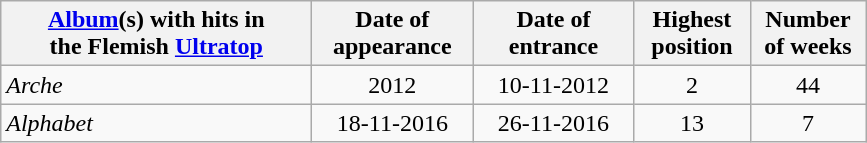<table class="wikitable" style="text-align: center">
<tr>
<th style="width:200px;"><a href='#'>Album</a>(s) with hits in<br> the Flemish <a href='#'>Ultratop</a></th>
<th style="width:100px;">Date of<br>appearance</th>
<th style="width:100px;">Date of<br>entrance</th>
<th style="width:70px;">Highest<br>position</th>
<th style="width:70px;">Number<br>of weeks</th>
</tr>
<tr>
<td align="left"><em>Arche</em></td>
<td>2012</td>
<td>10-11-2012</td>
<td>2</td>
<td>44</td>
</tr>
<tr>
<td align="left"><em>Alphabet</em></td>
<td>18-11-2016</td>
<td>26-11-2016</td>
<td>13</td>
<td>7</td>
</tr>
</table>
